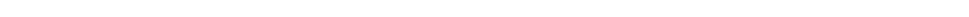<table style="width:66%; text-align:center;">
<tr style="color:white;">
<td style="background:"><strong>47</strong></td>
<td style="background:"><strong>20</strong></td>
<td style="background:"><strong>1</strong></td>
<td style="background:"><strong>3</strong></td>
<td style="background:"><strong>34</strong></td>
</tr>
</table>
